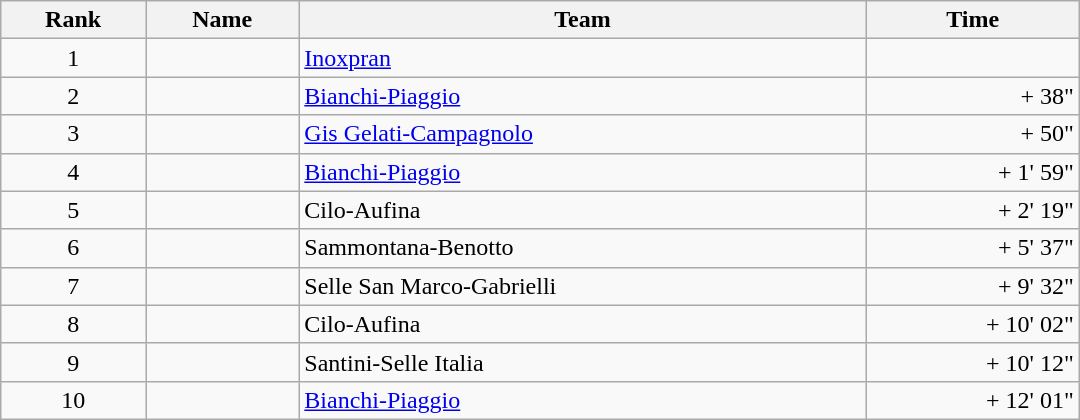<table class="wikitable" style="width:45em;margin-bottom:0;">
<tr>
<th>Rank</th>
<th>Name</th>
<th>Team</th>
<th>Time</th>
</tr>
<tr>
<td style="text-align:center;">1</td>
<td> </td>
<td><a href='#'>Inoxpran</a></td>
<td align=right></td>
</tr>
<tr>
<td style="text-align:center;">2</td>
<td></td>
<td><a href='#'>Bianchi-Piaggio</a></td>
<td align=right>+ 38"</td>
</tr>
<tr>
<td style="text-align:center;">3</td>
<td> </td>
<td><a href='#'>Gis Gelati-Campagnolo</a></td>
<td align=right>+ 50"</td>
</tr>
<tr>
<td style="text-align:center;">4</td>
<td></td>
<td><a href='#'>Bianchi-Piaggio</a></td>
<td align=right>+ 1' 59"</td>
</tr>
<tr>
<td style="text-align:center;">5</td>
<td></td>
<td>Cilo-Aufina</td>
<td align=right>+ 2' 19"</td>
</tr>
<tr>
<td style="text-align:center;">6</td>
<td></td>
<td>Sammontana-Benotto</td>
<td align=right>+ 5' 37"</td>
</tr>
<tr>
<td style="text-align:center;">7</td>
<td></td>
<td>Selle San Marco-Gabrielli</td>
<td align=right>+ 9' 32"</td>
</tr>
<tr>
<td style="text-align:center;">8</td>
<td></td>
<td>Cilo-Aufina</td>
<td align=right>+ 10' 02"</td>
</tr>
<tr>
<td style="text-align:center;">9</td>
<td> </td>
<td>Santini-Selle Italia</td>
<td align=right>+ 10' 12"</td>
</tr>
<tr>
<td style="text-align:center;">10</td>
<td></td>
<td><a href='#'>Bianchi-Piaggio</a></td>
<td align=right>+ 12' 01"</td>
</tr>
</table>
